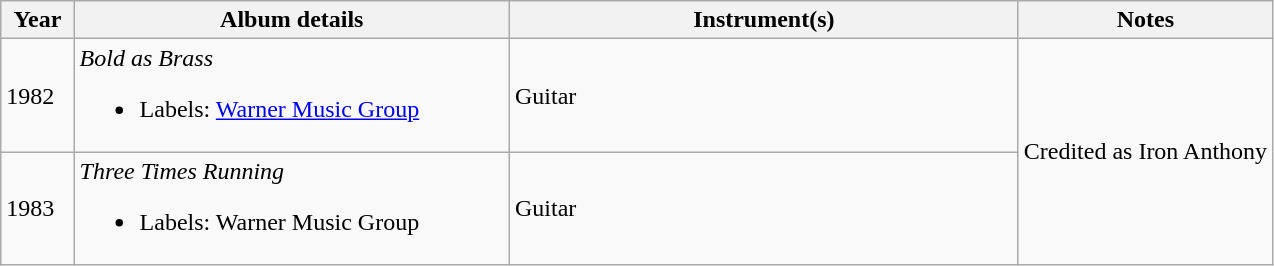<table class="wikitable">
<tr>
<th>Year</th>
<th>Album details</th>
<th width=40%>Instrument(s)</th>
<th width=20%>Notes</th>
</tr>
<tr>
<td>1982</td>
<td><em>Bold as Brass</em><br><ul><li>Labels: <a href='#'>Warner Music Group</a></li></ul></td>
<td>Guitar</td>
<td rowspan=2>Credited as Iron Anthony</td>
</tr>
<tr>
<td>1983</td>
<td><em>Three Times Running</em><br><ul><li>Labels: Warner Music Group</li></ul></td>
<td>Guitar</td>
</tr>
</table>
